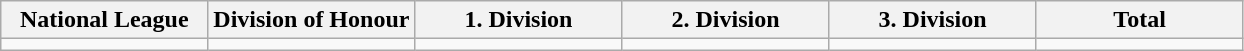<table class="wikitable">
<tr>
<th width="16.67%">National League</th>
<th width="16.67%">Division of Honour</th>
<th width="16.67%">1. Division</th>
<th width="16.67%">2. Division</th>
<th width="16.67%">3. Division</th>
<th width="16.67%">Total</th>
</tr>
<tr>
<td> </td>
<td> </td>
<td> </td>
<td> </td>
<td>   </td>
<td></td>
</tr>
</table>
